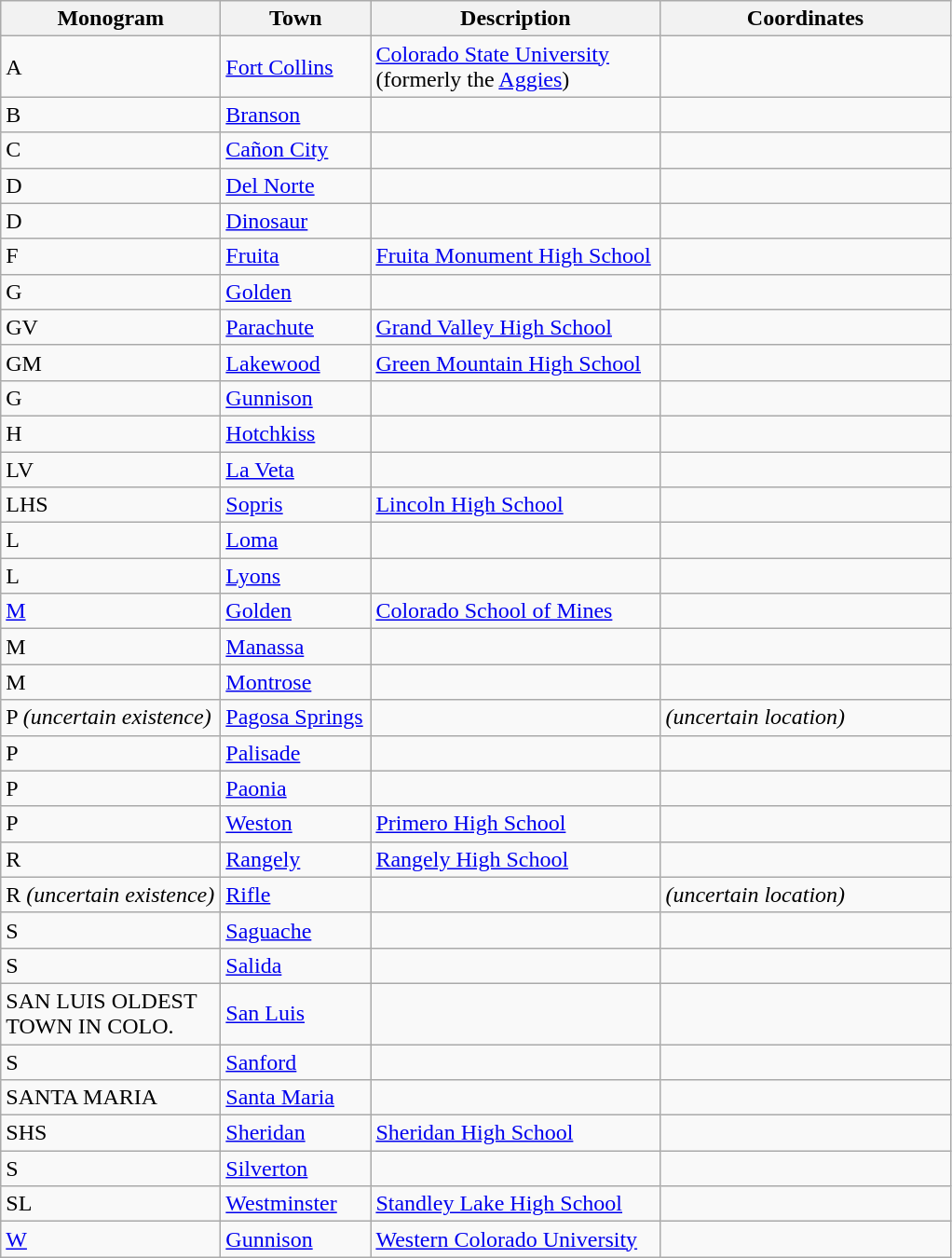<table class="wikitable sortable" style="border:1px solid #aaa; border-collapse:collapse">
<tr>
<th scope="col" width="150">Monogram</th>
<th scope="col" width="100">Town</th>
<th scope="col" width="200">Description</th>
<th scope="col" width="200">Coordinates</th>
</tr>
<tr>
<td>A</td>
<td><a href='#'>Fort Collins</a></td>
<td><a href='#'>Colorado State University</a> (formerly the <a href='#'>Aggies</a>)</td>
<td></td>
</tr>
<tr>
<td>B</td>
<td><a href='#'>Branson</a></td>
<td></td>
<td></td>
</tr>
<tr>
<td>C</td>
<td><a href='#'>Cañon City</a></td>
<td></td>
<td></td>
</tr>
<tr>
<td>D</td>
<td><a href='#'>Del Norte</a></td>
<td></td>
<td></td>
</tr>
<tr>
<td>D</td>
<td><a href='#'>Dinosaur</a></td>
<td></td>
<td></td>
</tr>
<tr>
<td>F</td>
<td><a href='#'> Fruita</a></td>
<td><a href='#'>Fruita Monument High School </a></td>
<td></td>
</tr>
<tr>
<td>G</td>
<td><a href='#'>Golden</a></td>
<td></td>
<td></td>
</tr>
<tr>
<td>GV</td>
<td><a href='#'>Parachute</a></td>
<td><a href='#'>Grand Valley High School</a></td>
<td></td>
</tr>
<tr>
<td>GM</td>
<td><a href='#'>Lakewood</a></td>
<td><a href='#'>Green Mountain High School</a></td>
<td></td>
</tr>
<tr>
<td>G</td>
<td><a href='#'>Gunnison</a></td>
<td></td>
<td></td>
</tr>
<tr>
<td>H</td>
<td><a href='#'>Hotchkiss</a></td>
<td></td>
<td></td>
</tr>
<tr>
<td>LV</td>
<td><a href='#'>La Veta</a></td>
<td></td>
<td></td>
</tr>
<tr>
<td>LHS</td>
<td><a href='#'>Sopris</a></td>
<td><a href='#'>Lincoln High School</a></td>
<td></td>
</tr>
<tr>
<td>L</td>
<td><a href='#'>Loma</a></td>
<td></td>
<td></td>
</tr>
<tr>
<td>L</td>
<td><a href='#'>Lyons</a></td>
<td></td>
<td></td>
</tr>
<tr>
<td><a href='#'>M</a></td>
<td><a href='#'>Golden</a></td>
<td><a href='#'>Colorado School of Mines</a></td>
<td></td>
</tr>
<tr>
<td>M</td>
<td><a href='#'>Manassa</a></td>
<td></td>
<td></td>
</tr>
<tr>
<td>M</td>
<td><a href='#'>Montrose</a></td>
<td></td>
<td></td>
</tr>
<tr>
<td>P <em>(uncertain existence)</em></td>
<td><a href='#'>Pagosa Springs</a></td>
<td></td>
<td>  <em>(uncertain location)</em></td>
</tr>
<tr>
<td>P</td>
<td><a href='#'>Palisade</a></td>
<td></td>
<td></td>
</tr>
<tr>
<td>P</td>
<td><a href='#'>Paonia</a></td>
<td></td>
<td></td>
</tr>
<tr>
<td>P</td>
<td><a href='#'>Weston</a></td>
<td><a href='#'>Primero High School</a></td>
<td></td>
</tr>
<tr>
<td>R</td>
<td><a href='#'>Rangely</a></td>
<td><a href='#'>Rangely High School</a></td>
<td></td>
</tr>
<tr>
<td>R <em>(uncertain existence)</em></td>
<td><a href='#'>Rifle</a></td>
<td></td>
<td>  <em>(uncertain location)</em></td>
</tr>
<tr>
<td>S</td>
<td><a href='#'>Saguache</a></td>
<td></td>
<td></td>
</tr>
<tr>
<td>S</td>
<td><a href='#'>Salida</a></td>
<td></td>
<td></td>
</tr>
<tr>
<td>SAN LUIS OLDEST TOWN IN COLO.</td>
<td><a href='#'>San Luis</a></td>
<td></td>
<td></td>
</tr>
<tr>
<td>S</td>
<td><a href='#'>Sanford</a></td>
<td></td>
<td></td>
</tr>
<tr>
<td>SANTA MARIA</td>
<td><a href='#'>Santa Maria</a></td>
<td></td>
<td></td>
</tr>
<tr>
<td>SHS</td>
<td><a href='#'>Sheridan</a></td>
<td><a href='#'>Sheridan High School</a></td>
<td></td>
</tr>
<tr>
<td>S</td>
<td><a href='#'>Silverton</a></td>
<td></td>
<td></td>
</tr>
<tr>
<td>SL</td>
<td><a href='#'>Westminster</a></td>
<td><a href='#'>Standley Lake High School</a></td>
<td></td>
</tr>
<tr>
<td><a href='#'>W</a></td>
<td><a href='#'>Gunnison</a></td>
<td><a href='#'>Western Colorado University</a></td>
<td></td>
</tr>
</table>
